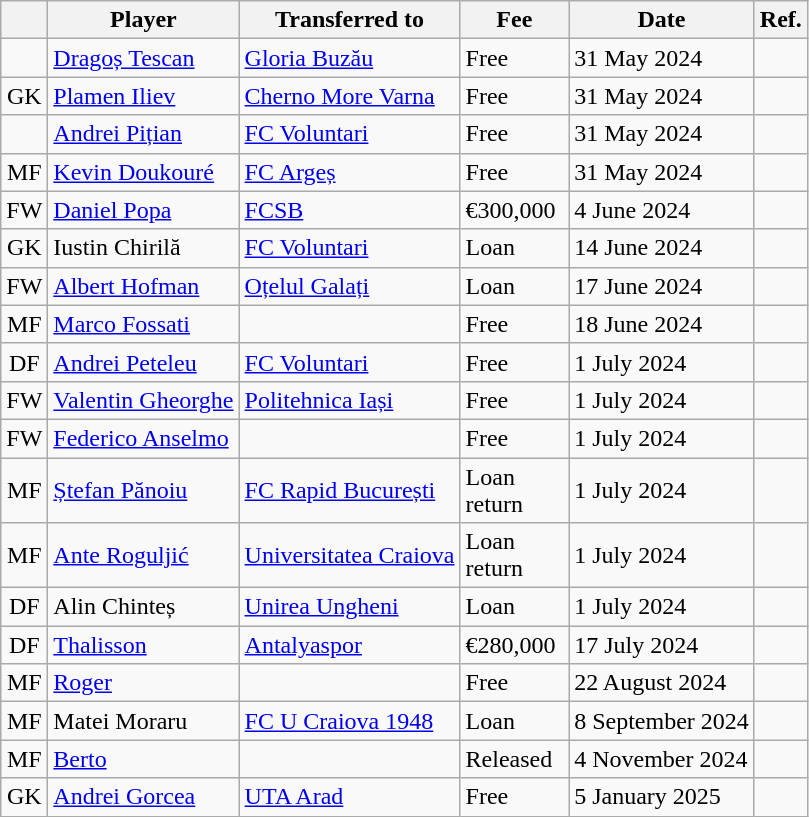<table class="wikitable plainrowheaders sortable">
<tr>
<th></th>
<th scope="col">Player</th>
<th>Transferred to</th>
<th style="width: 65px;">Fee</th>
<th scope="col">Date</th>
<th scope="col">Ref.</th>
</tr>
<tr>
<td align="center"></td>
<td> <a href='#'>Dragoș Tescan</a></td>
<td> <a href='#'>Gloria Buzău</a></td>
<td>Free</td>
<td>31 May 2024</td>
<td></td>
</tr>
<tr>
<td align="center">GK</td>
<td> <a href='#'>Plamen Iliev</a></td>
<td> <a href='#'>Cherno More Varna</a></td>
<td>Free</td>
<td>31 May 2024</td>
<td></td>
</tr>
<tr>
<td align="center"></td>
<td> <a href='#'>Andrei Pițian</a></td>
<td> <a href='#'>FC Voluntari</a></td>
<td>Free</td>
<td>31 May 2024</td>
<td></td>
</tr>
<tr>
<td align="center">MF</td>
<td> <a href='#'>Kevin Doukouré</a></td>
<td> <a href='#'>FC Argeș</a></td>
<td>Free</td>
<td>31 May 2024</td>
<td></td>
</tr>
<tr>
<td align="center">FW</td>
<td> <a href='#'>Daniel Popa</a></td>
<td> <a href='#'>FCSB</a></td>
<td>€300,000</td>
<td>4 June 2024</td>
<td></td>
</tr>
<tr>
<td align="center">GK</td>
<td> Iustin Chirilă</td>
<td> <a href='#'>FC Voluntari</a></td>
<td>Loan</td>
<td>14 June 2024</td>
<td></td>
</tr>
<tr>
<td align="center">FW</td>
<td> <a href='#'>Albert Hofman</a></td>
<td> <a href='#'>Oțelul Galați</a></td>
<td>Loan</td>
<td>17 June 2024</td>
<td></td>
</tr>
<tr>
<td align="center">MF</td>
<td> <a href='#'>Marco Fossati</a></td>
<td></td>
<td>Free</td>
<td>18 June 2024</td>
<td></td>
</tr>
<tr>
<td align="center">DF</td>
<td> <a href='#'>Andrei Peteleu</a></td>
<td> <a href='#'>FC Voluntari</a></td>
<td>Free</td>
<td>1 July 2024</td>
<td></td>
</tr>
<tr>
<td align="center">FW</td>
<td> <a href='#'>Valentin Gheorghe</a></td>
<td> <a href='#'>Politehnica Iași</a></td>
<td>Free</td>
<td>1 July 2024</td>
<td></td>
</tr>
<tr>
<td align="center">FW</td>
<td> <a href='#'>Federico Anselmo</a></td>
<td></td>
<td>Free</td>
<td>1 July 2024</td>
<td></td>
</tr>
<tr>
<td align="center">MF</td>
<td> <a href='#'>Ștefan Pănoiu</a></td>
<td> <a href='#'>FC Rapid București</a></td>
<td>Loan return</td>
<td>1 July 2024</td>
<td></td>
</tr>
<tr>
<td align="center">MF</td>
<td> <a href='#'>Ante Roguljić</a></td>
<td> <a href='#'>Universitatea Craiova</a></td>
<td>Loan return</td>
<td>1 July 2024</td>
<td></td>
</tr>
<tr>
<td align="center">DF</td>
<td> Alin Chinteș</td>
<td> <a href='#'>Unirea Ungheni</a></td>
<td>Loan</td>
<td>1 July 2024</td>
<td></td>
</tr>
<tr>
<td align="center">DF</td>
<td> <a href='#'>Thalisson</a></td>
<td> <a href='#'>Antalyaspor</a></td>
<td>€280,000</td>
<td>17 July 2024</td>
<td></td>
</tr>
<tr>
<td align="center">MF</td>
<td> <a href='#'>Roger</a></td>
<td></td>
<td>Free</td>
<td>22 August 2024</td>
<td></td>
</tr>
<tr>
<td align="center">MF</td>
<td> Matei Moraru</td>
<td> <a href='#'>FC U Craiova 1948</a></td>
<td>Loan</td>
<td>8 September 2024</td>
<td></td>
</tr>
<tr>
<td align="center">MF</td>
<td> <a href='#'>Berto</a></td>
<td></td>
<td>Released</td>
<td>4 November 2024</td>
<td></td>
</tr>
<tr>
<td align="center">GK</td>
<td> <a href='#'>Andrei Gorcea</a></td>
<td> <a href='#'>UTA Arad</a></td>
<td>Free</td>
<td>5 January 2025</td>
<td></td>
</tr>
</table>
